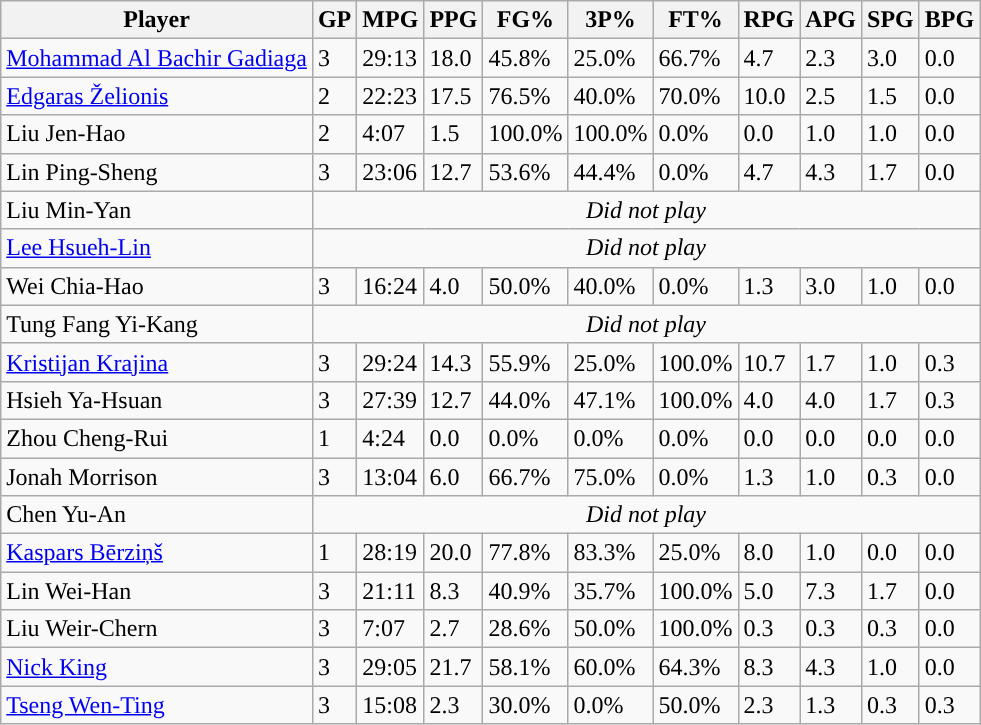<table class="wikitable">
<tr>
<th>Player</th>
<th>GP</th>
<th>MPG</th>
<th>PPG</th>
<th>FG%</th>
<th>3P%</th>
<th>FT%</th>
<th>RPG</th>
<th>APG</th>
<th>SPG</th>
<th>BPG</th>
</tr>
<tr>
<td><a href='#'>Mohammad Al Bachir Gadiaga</a></td>
<td>3</td>
<td>29:13</td>
<td>18.0</td>
<td>45.8%</td>
<td>25.0%</td>
<td>66.7%</td>
<td>4.7</td>
<td>2.3</td>
<td>3.0</td>
<td>0.0</td>
</tr>
<tr>
<td><a href='#'>Edgaras Želionis</a></td>
<td>2</td>
<td>22:23</td>
<td>17.5</td>
<td>76.5%</td>
<td>40.0%</td>
<td>70.0%</td>
<td>10.0</td>
<td>2.5</td>
<td>1.5</td>
<td>0.0</td>
</tr>
<tr>
<td>Liu Jen-Hao</td>
<td>2</td>
<td>4:07</td>
<td>1.5</td>
<td>100.0%</td>
<td>100.0%</td>
<td>0.0%</td>
<td>0.0</td>
<td>1.0</td>
<td>1.0</td>
<td>0.0</td>
</tr>
<tr>
<td>Lin Ping-Sheng</td>
<td>3</td>
<td>23:06</td>
<td>12.7</td>
<td>53.6%</td>
<td>44.4%</td>
<td>0.0%</td>
<td>4.7</td>
<td>4.3</td>
<td>1.7</td>
<td>0.0</td>
</tr>
<tr>
<td>Liu Min-Yan</td>
<td colspan=10 align=center><em>Did not play</em></td>
</tr>
<tr>
<td><a href='#'>Lee Hsueh-Lin</a></td>
<td colspan=10 align=center><em>Did not play</em></td>
</tr>
<tr>
<td>Wei Chia-Hao</td>
<td>3</td>
<td>16:24</td>
<td>4.0</td>
<td>50.0%</td>
<td>40.0%</td>
<td>0.0%</td>
<td>1.3</td>
<td>3.0</td>
<td>1.0</td>
<td>0.0</td>
</tr>
<tr>
<td>Tung Fang Yi-Kang</td>
<td colspan=10 align=center><em>Did not play</em></td>
</tr>
<tr>
<td><a href='#'>Kristijan Krajina</a></td>
<td>3</td>
<td>29:24</td>
<td>14.3</td>
<td>55.9%</td>
<td>25.0%</td>
<td>100.0%</td>
<td>10.7</td>
<td>1.7</td>
<td>1.0</td>
<td>0.3</td>
</tr>
<tr>
<td>Hsieh Ya-Hsuan</td>
<td>3</td>
<td>27:39</td>
<td>12.7</td>
<td>44.0%</td>
<td>47.1%</td>
<td>100.0%</td>
<td>4.0</td>
<td>4.0</td>
<td>1.7</td>
<td>0.3</td>
</tr>
<tr>
<td>Zhou Cheng-Rui</td>
<td>1</td>
<td>4:24</td>
<td>0.0</td>
<td>0.0%</td>
<td>0.0%</td>
<td>0.0%</td>
<td>0.0</td>
<td>0.0</td>
<td>0.0</td>
<td>0.0</td>
</tr>
<tr>
<td>Jonah Morrison</td>
<td>3</td>
<td>13:04</td>
<td>6.0</td>
<td>66.7%</td>
<td>75.0%</td>
<td>0.0%</td>
<td>1.3</td>
<td>1.0</td>
<td>0.3</td>
<td>0.0</td>
</tr>
<tr>
<td>Chen Yu-An</td>
<td colspan=10 align=center><em>Did not play</em></td>
</tr>
<tr>
<td><a href='#'>Kaspars Bērziņš</a></td>
<td>1</td>
<td>28:19</td>
<td>20.0</td>
<td>77.8%</td>
<td>83.3%</td>
<td>25.0%</td>
<td>8.0</td>
<td>1.0</td>
<td>0.0</td>
<td>0.0</td>
</tr>
<tr>
<td>Lin Wei-Han</td>
<td>3</td>
<td>21:11</td>
<td>8.3</td>
<td>40.9%</td>
<td>35.7%</td>
<td>100.0%</td>
<td>5.0</td>
<td>7.3</td>
<td>1.7</td>
<td>0.0</td>
</tr>
<tr>
<td>Liu Weir-Chern</td>
<td>3</td>
<td>7:07</td>
<td>2.7</td>
<td>28.6%</td>
<td>50.0%</td>
<td>100.0%</td>
<td>0.3</td>
<td>0.3</td>
<td>0.3</td>
<td>0.0</td>
</tr>
<tr>
<td><a href='#'>Nick King</a></td>
<td>3</td>
<td>29:05</td>
<td>21.7</td>
<td>58.1%</td>
<td>60.0%</td>
<td>64.3%</td>
<td>8.3</td>
<td>4.3</td>
<td>1.0</td>
<td>0.0</td>
</tr>
<tr>
<td><a href='#'>Tseng Wen-Ting</a></td>
<td>3</td>
<td>15:08</td>
<td>2.3</td>
<td>30.0%</td>
<td>0.0%</td>
<td>50.0%</td>
<td>2.3</td>
<td>1.3</td>
<td>0.3</td>
<td>0.3</td>
</tr>
</table>
